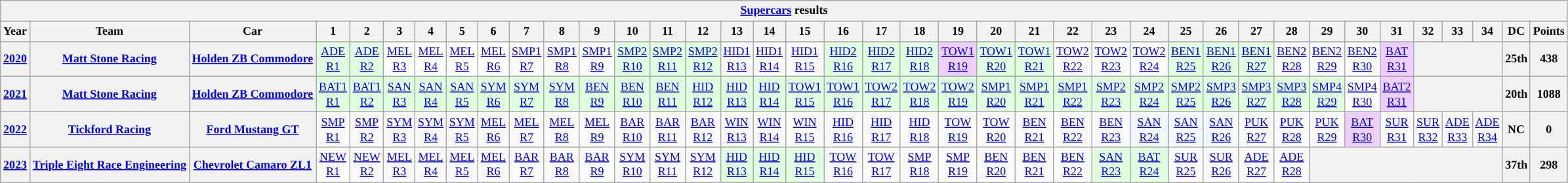<table class="wikitable" style="text-align:center; font-size:75%">
<tr>
<th colspan=45><a href='#'>Supercars</a> results</th>
</tr>
<tr>
<th>Year</th>
<th>Team</th>
<th>Car</th>
<th>1</th>
<th>2</th>
<th>3</th>
<th>4</th>
<th>5</th>
<th>6</th>
<th>7</th>
<th>8</th>
<th>9</th>
<th>10</th>
<th>11</th>
<th>12</th>
<th>13</th>
<th>14</th>
<th>15</th>
<th>16</th>
<th>17</th>
<th>18</th>
<th>19</th>
<th>20</th>
<th>21</th>
<th>22</th>
<th>23</th>
<th>24</th>
<th>25</th>
<th>26</th>
<th>27</th>
<th>28</th>
<th>29</th>
<th>30</th>
<th>31</th>
<th>32</th>
<th>33</th>
<th>34</th>
<th>DC</th>
<th>Points</th>
</tr>
<tr>
<th><a href='#'>2020</a></th>
<th nowrap><a href='#'>Matt Stone Racing</a></th>
<th nowrap><a href='#'>Holden ZB Commodore</a></th>
<td style=background:#dfffdf><a href='#'>ADE<br>R1</a><br></td>
<td style=background:#dfffdf><a href='#'>ADE<br>R2</a><br></td>
<td style=background:#ffffff><a href='#'>MEL<br>R3</a><br></td>
<td style=background:#ffffff><a href='#'>MEL<br>R4</a><br></td>
<td style=background:#ffffff><a href='#'>MEL<br>R5</a><br></td>
<td style=background:#ffffff><a href='#'>MEL<br>R6</a><br></td>
<td><a href='#'>SMP1<br>R7</a></td>
<td><a href='#'>SMP1<br>R8</a></td>
<td><a href='#'>SMP1<br>R9</a></td>
<td style=background:#dfffdf><a href='#'>SMP2<br>R10</a><br></td>
<td style=background:#dfffdf><a href='#'>SMP2<br>R11</a><br></td>
<td style=background:#dfffdf><a href='#'>SMP2<br>R12</a><br></td>
<td><a href='#'>HID1<br>R13</a></td>
<td><a href='#'>HID1<br>R14</a></td>
<td><a href='#'>HID1<br>R15</a></td>
<td style=background:#dfffdf><a href='#'>HID2<br>R16</a><br></td>
<td style=background:#dfffdf><a href='#'>HID2<br>R17</a><br></td>
<td style=background:#dfffdf><a href='#'>HID2<br>R18</a><br></td>
<td style=background:#efcfff><a href='#'>TOW1<br>R19</a><br></td>
<td style=background:#dfffdf><a href='#'>TOW1<br>R20</a><br></td>
<td style=background:#dfffdf><a href='#'>TOW1<br>R21</a><br></td>
<td><a href='#'>TOW2<br>R22</a></td>
<td><a href='#'>TOW2<br>R23</a></td>
<td><a href='#'>TOW2<br>R24</a></td>
<td style=background:#dfffdf><a href='#'>BEN1<br>R25</a><br></td>
<td style=background:#dfffdf><a href='#'>BEN1<br>R26</a><br></td>
<td style=background:#dfffdf><a href='#'>BEN1<br>R27</a><br></td>
<td><a href='#'>BEN2<br>R28</a></td>
<td><a href='#'>BEN2<br>R29</a></td>
<td><a href='#'>BEN2<br>R30</a></td>
<td style=background:#efcfff><a href='#'>BAT<br>R31</a><br></td>
<th colspan=3></th>
<th>25th</th>
<th>438</th>
</tr>
<tr>
<th><a href='#'>2021</a></th>
<th nowrap><a href='#'>Matt Stone Racing</a></th>
<th nowrap><a href='#'>Holden ZB Commodore</a></th>
<td style=background:#dfffdf><a href='#'>BAT1<br>R1</a><br></td>
<td style=background:#dfffdf><a href='#'>BAT1<br>R2</a><br></td>
<td style=background:#dfffdf><a href='#'>SAN<br>R3</a><br></td>
<td style=background:#dfffdf><a href='#'>SAN<br>R4</a><br></td>
<td style=background:#dfffdf><a href='#'>SAN<br>R5</a><br></td>
<td style=background:#dfffdf><a href='#'>SYM<br>R6</a><br></td>
<td style=background:#dfffdf><a href='#'>SYM<br>R7</a><br></td>
<td style=background:#dfffdf><a href='#'>SYM<br>R8</a><br></td>
<td style=background:#dfffdf><a href='#'>BEN<br>R9</a><br></td>
<td style=background:#dfffdf><a href='#'>BEN<br>R10</a><br></td>
<td style=background:#dfffdf><a href='#'>BEN<br>R11</a><br></td>
<td style=background:#dfffdf><a href='#'>HID<br>R12</a><br></td>
<td style=background:#dfffdf><a href='#'>HID<br>R13</a><br></td>
<td style=background:#dfffdf><a href='#'>HID<br>R14</a><br></td>
<td style=background:#dfffdf><a href='#'>TOW1<br>R15</a><br></td>
<td style=background:#dfffdf><a href='#'>TOW1<br>R16</a><br></td>
<td style=background:#dfffdf><a href='#'>TOW2<br>R17</a><br></td>
<td style=background:#dfffdf><a href='#'>TOW2<br>R18</a><br></td>
<td style=background:#dfffdf><a href='#'>TOW2<br>R19</a><br></td>
<td style=background:#dfffdf><a href='#'>SMP1<br>R20</a><br></td>
<td style=background:#dfffdf><a href='#'>SMP1<br>R21</a><br></td>
<td style=background:#dfffdf><a href='#'>SMP1<br>R22</a><br></td>
<td style=background:#dfffdf><a href='#'>SMP2<br>R23</a><br></td>
<td style=background:#dfffdf><a href='#'>SMP2<br>R24</a><br></td>
<td style=background:#dfffdf><a href='#'>SMP2<br>R25</a><br></td>
<td style=background:#dfffdf><a href='#'>SMP3<br>R26</a><br></td>
<td style=background:#dfffdf><a href='#'>SMP3<br>R27</a><br></td>
<td style=background:#dfffdf><a href='#'>SMP3<br>R28</a><br></td>
<td style=background:#dfffdf><a href='#'>SMP4<br>R29</a><br></td>
<td style=background:#ffffff><a href='#'>SMP4<br>R30</a><br></td>
<td style=background:#efcfff><a href='#'>BAT2<br>R31</a><br></td>
<th colspan=3></th>
<th>20th</th>
<th>1088</th>
</tr>
<tr>
<th><a href='#'>2022</a></th>
<th nowrap><a href='#'>Tickford Racing</a></th>
<th nowrap><a href='#'>Ford Mustang GT</a></th>
<td><a href='#'>SMP<br>R1</a></td>
<td><a href='#'>SMP<br>R2</a></td>
<td><a href='#'>SYM<br>R3</a></td>
<td><a href='#'>SYM<br>R4</a></td>
<td><a href='#'>SYM<br>R5</a></td>
<td><a href='#'>MEL<br>R6</a></td>
<td><a href='#'>MEL<br>R7</a></td>
<td><a href='#'>MEL<br>R8</a></td>
<td><a href='#'>MEL<br>R9</a></td>
<td><a href='#'>BAR<br>R10</a></td>
<td><a href='#'>BAR<br>R11</a></td>
<td><a href='#'>BAR<br>R12</a></td>
<td><a href='#'>WIN<br>R13</a></td>
<td><a href='#'>WIN<br>R14</a></td>
<td><a href='#'>WIN<br>R15</a></td>
<td><a href='#'>HID<br>R16</a></td>
<td><a href='#'>HID<br>R17</a></td>
<td><a href='#'>HID<br>R18</a></td>
<td><a href='#'>TOW<br>R19</a></td>
<td><a href='#'>TOW<br>R20</a></td>
<td><a href='#'>BEN<br>R21</a></td>
<td><a href='#'>BEN<br>R22</a></td>
<td><a href='#'>BEN<br>R23</a></td>
<td style=background:#f1f8ff><a href='#'>SAN<br>R24</a><br></td>
<td style=background:#f1f8ff><a href='#'>SAN<br>R25</a><br></td>
<td style=background:#f1f8ff><a href='#'>SAN<br>R26</a><br></td>
<td><a href='#'>PUK<br>R27</a></td>
<td><a href='#'>PUK<br>R28</a></td>
<td><a href='#'>PUK<br>R29</a></td>
<td style=background:#efcfff><a href='#'>BAT<br>R30</a><br></td>
<td><a href='#'>SUR<br>R31</a></td>
<td><a href='#'>SUR<br>R32</a></td>
<td><a href='#'>ADE<br>R33</a></td>
<td><a href='#'>ADE<br>R34</a></td>
<th>NC</th>
<th>0</th>
</tr>
<tr>
<th><a href='#'>2023</a></th>
<th nowrap><a href='#'>Triple Eight Race Engineering</a></th>
<th nowrap><a href='#'>Chevrolet Camaro ZL1</a></th>
<td><a href='#'>NEW<br>R1</a></td>
<td><a href='#'>NEW<br>R2</a></td>
<td><a href='#'>MEL<br>R3</a></td>
<td><a href='#'>MEL<br>R4</a></td>
<td><a href='#'>MEL<br>R5</a></td>
<td><a href='#'>MEL<br>R6</a></td>
<td><a href='#'>BAR<br>R7</a></td>
<td><a href='#'>BAR<br>R8</a></td>
<td><a href='#'>BAR<br>R9</a></td>
<td><a href='#'>SYM<br>R10</a></td>
<td><a href='#'>SYM<br>R11</a></td>
<td><a href='#'>SYM<br>R12</a></td>
<td style="background:#dfffdf"><a href='#'>HID<br>R13</a><br></td>
<td style="background:#dfffdf"><a href='#'>HID<br>R14</a><br></td>
<td style="background:#dfffdf"><a href='#'>HID<br>R15</a><br></td>
<td><a href='#'>TOW<br>R16</a></td>
<td><a href='#'>TOW<br>R17</a></td>
<td><a href='#'>SMP<br>R18</a></td>
<td><a href='#'>SMP<br>R19</a></td>
<td><a href='#'>BEN<br>R20</a></td>
<td><a href='#'>BEN<br>R21</a></td>
<td><a href='#'>BEN<br>R22</a></td>
<td style="background:#dfffdf"><a href='#'>SAN<br>R23</a><br></td>
<td style="background:#dfffdf"><a href='#'>BAT<br>R24</a><br></td>
<td><a href='#'>SUR<br>R25</a></td>
<td><a href='#'>SUR<br>R26</a></td>
<td><a href='#'>ADE<br>R27</a></td>
<td><a href='#'>ADE<br>R28</a></td>
<th colspan=6></th>
<th style="background:">37th</th>
<th style="background:">298</th>
</tr>
</table>
